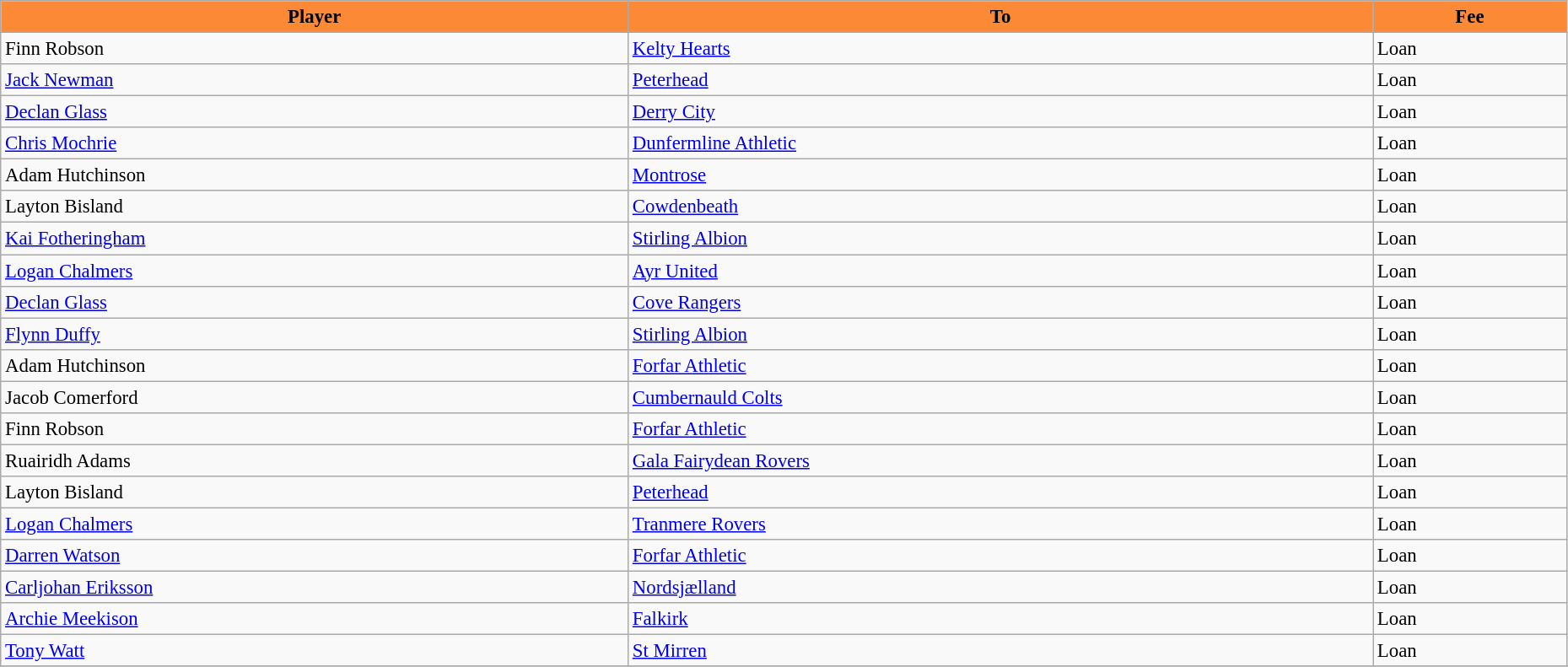<table class="wikitable" style="text-align:left; font-size:95%;width:98%;">
<tr>
<th style="background:#FC8936; color:black;">Player</th>
<th style="background:#FC8936; color:black;">To</th>
<th style="background:#FC8936; color:black;">Fee</th>
</tr>
<tr>
<td> Finn Robson</td>
<td> <a href='#'>Kelty Hearts</a></td>
<td>Loan</td>
</tr>
<tr>
<td> <a href='#'>Jack Newman</a></td>
<td> <a href='#'>Peterhead</a></td>
<td>Loan</td>
</tr>
<tr>
<td> <a href='#'>Declan Glass</a></td>
<td> <a href='#'>Derry City</a></td>
<td>Loan</td>
</tr>
<tr>
<td> <a href='#'>Chris Mochrie</a></td>
<td> <a href='#'>Dunfermline Athletic</a></td>
<td>Loan</td>
</tr>
<tr>
<td> Adam Hutchinson</td>
<td> <a href='#'>Montrose</a></td>
<td>Loan</td>
</tr>
<tr>
<td> Layton Bisland</td>
<td> <a href='#'>Cowdenbeath</a></td>
<td>Loan</td>
</tr>
<tr>
<td> <a href='#'>Kai Fotheringham</a></td>
<td> <a href='#'>Stirling Albion</a></td>
<td>Loan</td>
</tr>
<tr>
<td> <a href='#'>Logan Chalmers</a></td>
<td> <a href='#'>Ayr United</a></td>
<td>Loan</td>
</tr>
<tr>
<td> <a href='#'>Declan Glass</a></td>
<td> <a href='#'>Cove Rangers</a></td>
<td>Loan</td>
</tr>
<tr>
<td> <a href='#'>Flynn Duffy</a></td>
<td> <a href='#'>Stirling Albion</a></td>
<td>Loan</td>
</tr>
<tr>
<td> Adam Hutchinson</td>
<td> <a href='#'>Forfar Athletic</a></td>
<td>Loan</td>
</tr>
<tr>
<td> Jacob Comerford</td>
<td> <a href='#'>Cumbernauld Colts</a></td>
<td>Loan</td>
</tr>
<tr>
<td> Finn Robson</td>
<td> <a href='#'>Forfar Athletic</a></td>
<td>Loan</td>
</tr>
<tr>
<td> Ruairidh Adams</td>
<td> <a href='#'>Gala Fairydean Rovers</a></td>
<td>Loan</td>
</tr>
<tr>
<td> Layton Bisland</td>
<td> <a href='#'>Peterhead</a></td>
<td>Loan</td>
</tr>
<tr>
<td> <a href='#'>Logan Chalmers</a></td>
<td> <a href='#'>Tranmere Rovers</a></td>
<td>Loan</td>
</tr>
<tr>
<td> <a href='#'>Darren Watson</a></td>
<td> <a href='#'>Forfar Athletic</a></td>
<td>Loan</td>
</tr>
<tr>
<td> <a href='#'>Carljohan Eriksson</a></td>
<td> <a href='#'>Nordsjælland</a></td>
<td>Loan</td>
</tr>
<tr>
<td> <a href='#'>Archie Meekison</a></td>
<td> <a href='#'>Falkirk</a></td>
<td>Loan</td>
</tr>
<tr>
<td> <a href='#'>Tony Watt</a></td>
<td> <a href='#'>St Mirren</a></td>
<td>Loan</td>
</tr>
<tr>
</tr>
</table>
